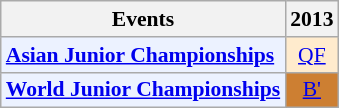<table class="wikitable" style="font-size: 90%; text-align:center">
<tr>
<th>Events</th>
<th>2013</th>
</tr>
<tr>
<td bgcolor="#ECF2FF"; align="left"><strong><a href='#'>Asian Junior Championships</a></strong></td>
<td bgcolor=FFEBCD><a href='#'>QF</a></td>
</tr>
<tr>
<td bgcolor="#ECF2FF"; align="left"><strong><a href='#'>World Junior Championships</a></strong></td>
<td bgcolor=CD7F32><a href='#'>B'</a></td>
</tr>
</table>
